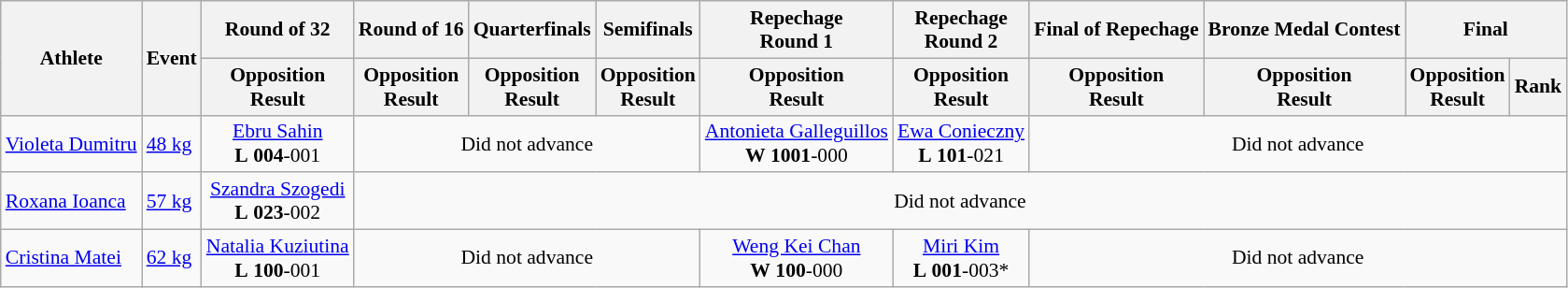<table class="wikitable" style="font-size:90%">
<tr>
<th rowspan="2">Athlete</th>
<th rowspan="2">Event</th>
<th colspan="1">Round of 32</th>
<th colspan="1">Round of 16</th>
<th colspan="1">Quarterfinals</th>
<th colspan="1">Semifinals</th>
<th colspan="1">Repechage<br>Round 1</th>
<th colspan="1">Repechage<br>Round 2</th>
<th colspan="1">Final of Repechage</th>
<th colspan="1">Bronze Medal Contest</th>
<th colspan="2">Final</th>
</tr>
<tr>
<th>Opposition<br>Result</th>
<th>Opposition<br>Result</th>
<th>Opposition<br>Result</th>
<th>Opposition<br>Result</th>
<th>Opposition<br>Result</th>
<th>Opposition<br>Result</th>
<th>Opposition<br>Result</th>
<th>Opposition<br>Result</th>
<th>Opposition<br>Result</th>
<th>Rank</th>
</tr>
<tr>
<td><a href='#'>Violeta Dumitru</a></td>
<td><a href='#'>48 kg</a></td>
<td align=center> <a href='#'>Ebru Sahin</a> <br><strong>L</strong> <strong>004</strong>-001</td>
<td colspan="3" align=center>Did not advance</td>
<td align=center> <a href='#'>Antonieta Galleguillos</a> <br><strong>W</strong> <strong>1001</strong>-000</td>
<td align=center> <a href='#'>Ewa Conieczny</a> <br><strong>L</strong> <strong>101</strong>-021</td>
<td colspan="4" align=center>Did not advance</td>
</tr>
<tr>
<td><a href='#'>Roxana Ioanca</a></td>
<td><a href='#'>57 kg</a></td>
<td align=center> <a href='#'>Szandra Szogedi</a> <br><strong>L</strong> <strong>023</strong>-002</td>
<td colspan="9" align=center>Did not advance</td>
</tr>
<tr>
<td><a href='#'>Cristina Matei</a></td>
<td><a href='#'>62 kg</a></td>
<td align=center> <a href='#'>Natalia Kuziutina</a> <br><strong>L</strong> <strong>100</strong>-001</td>
<td colspan="3" align=center>Did not advance</td>
<td align=center> <a href='#'>Weng Kei Chan</a> <br><strong>W</strong> <strong>100</strong>-000</td>
<td align=center> <a href='#'>Miri Kim</a> <br><strong>L</strong> <strong>001</strong>-003*</td>
<td colspan="4" align=center>Did not advance</td>
</tr>
</table>
